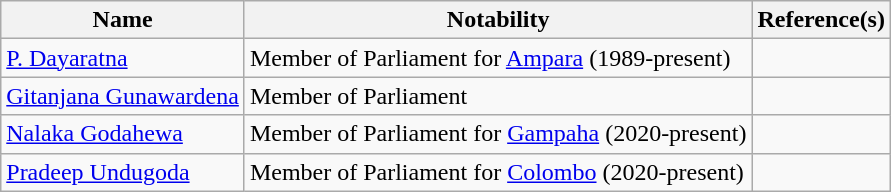<table class="wikitable sortable">
<tr>
<th>Name</th>
<th class="unsortable">Notability</th>
<th class="unsortable">Reference(s)</th>
</tr>
<tr>
<td><a href='#'>P. Dayaratna</a></td>
<td>Member of Parliament for <a href='#'>Ampara</a> (1989-present)</td>
<td></td>
</tr>
<tr>
<td><a href='#'>Gitanjana Gunawardena</a></td>
<td>Member of Parliament</td>
<td></td>
</tr>
<tr>
<td><a href='#'>Nalaka Godahewa</a></td>
<td>Member of Parliament for <a href='#'>Gampaha</a> (2020-present)</td>
<td></td>
</tr>
<tr>
<td><a href='#'>Pradeep Undugoda</a></td>
<td>Member of Parliament for <a href='#'>Colombo</a> (2020-present)</td>
<td></td>
</tr>
</table>
